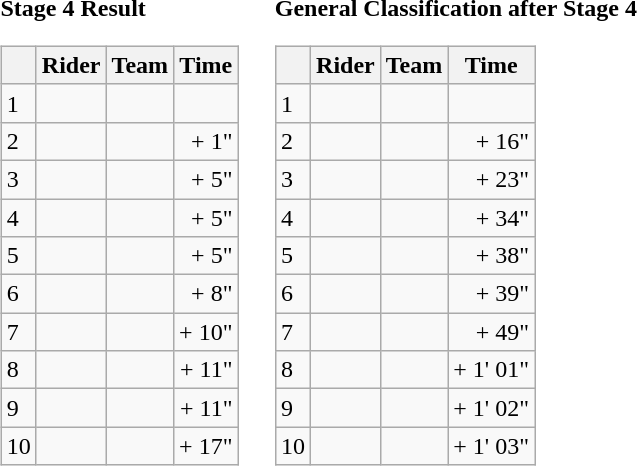<table>
<tr>
<td><strong>Stage 4 Result</strong><br><table class="wikitable">
<tr>
<th></th>
<th>Rider</th>
<th>Team</th>
<th>Time</th>
</tr>
<tr>
<td>1</td>
<td></td>
<td></td>
<td align="right"></td>
</tr>
<tr>
<td>2</td>
<td></td>
<td></td>
<td align="right">+ 1"</td>
</tr>
<tr>
<td>3</td>
<td></td>
<td></td>
<td align="right">+ 5"</td>
</tr>
<tr>
<td>4</td>
<td></td>
<td></td>
<td align="right">+ 5"</td>
</tr>
<tr>
<td>5</td>
<td></td>
<td></td>
<td align="right">+ 5"</td>
</tr>
<tr>
<td>6</td>
<td></td>
<td></td>
<td align="right">+ 8"</td>
</tr>
<tr>
<td>7</td>
<td> </td>
<td></td>
<td align="right">+ 10"</td>
</tr>
<tr>
<td>8</td>
<td></td>
<td></td>
<td align="right">+ 11"</td>
</tr>
<tr>
<td>9</td>
<td></td>
<td></td>
<td align="right">+ 11"</td>
</tr>
<tr>
<td>10</td>
<td></td>
<td></td>
<td align="right">+ 17"</td>
</tr>
</table>
</td>
<td></td>
<td><strong>General Classification after Stage 4</strong><br><table class="wikitable">
<tr>
<th></th>
<th>Rider</th>
<th>Team</th>
<th>Time</th>
</tr>
<tr>
<td>1</td>
<td> </td>
<td></td>
<td align="right"></td>
</tr>
<tr>
<td>2</td>
<td></td>
<td></td>
<td align="right">+ 16"</td>
</tr>
<tr>
<td>3</td>
<td></td>
<td></td>
<td align="right">+ 23"</td>
</tr>
<tr>
<td>4</td>
<td></td>
<td></td>
<td align="right">+ 34"</td>
</tr>
<tr>
<td>5</td>
<td></td>
<td></td>
<td align="right">+ 38"</td>
</tr>
<tr>
<td>6</td>
<td></td>
<td></td>
<td align="right">+ 39"</td>
</tr>
<tr>
<td>7</td>
<td></td>
<td></td>
<td align="right">+ 49"</td>
</tr>
<tr>
<td>8</td>
<td></td>
<td></td>
<td align="right">+ 1' 01"</td>
</tr>
<tr>
<td>9</td>
<td></td>
<td></td>
<td align="right">+ 1' 02"</td>
</tr>
<tr>
<td>10</td>
<td></td>
<td></td>
<td align="right">+ 1' 03"</td>
</tr>
</table>
</td>
</tr>
</table>
